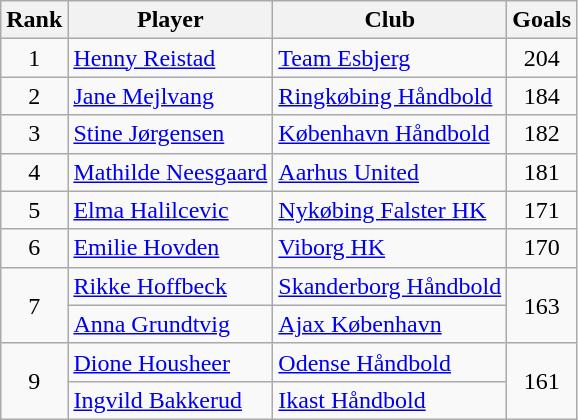<table class="wikitable sortable" style="text-align:center">
<tr>
<th>Rank</th>
<th>Player</th>
<th>Club</th>
<th>Goals</th>
</tr>
<tr>
<td>1</td>
<td style="text-align:left"> <a href='#'>Henny Reistad</a></td>
<td style="text-align:left"><a href='#'>Team Esbjerg</a></td>
<td>204</td>
</tr>
<tr>
<td>2</td>
<td style="text-align:left"> <a href='#'>Jane Mejlvang</a></td>
<td style="text-align:left"><a href='#'>Ringkøbing Håndbold</a></td>
<td>184</td>
</tr>
<tr>
<td>3</td>
<td style="text-align:left"> <a href='#'>Stine Jørgensen</a></td>
<td style="text-align:left"><a href='#'>København Håndbold</a></td>
<td>182</td>
</tr>
<tr>
<td>4</td>
<td style="text-align:left"> <a href='#'>Mathilde Neesgaard</a></td>
<td style="text-align:left"><a href='#'>Aarhus United</a></td>
<td>181</td>
</tr>
<tr>
<td>5</td>
<td style="text-align:left"> <a href='#'>Elma Halilcevic</a></td>
<td style="text-align:left"><a href='#'>Nykøbing Falster HK</a></td>
<td>171</td>
</tr>
<tr>
<td>6</td>
<td style="text-align:left"> <a href='#'>Emilie Hovden</a></td>
<td style="text-align:left"><a href='#'>Viborg HK</a></td>
<td>170</td>
</tr>
<tr>
<td rowspan=2>7</td>
<td style="text-align:left"> <a href='#'>Rikke Hoffbeck</a></td>
<td style="text-align:left"><a href='#'>Skanderborg Håndbold</a></td>
<td rowspan=2>163</td>
</tr>
<tr>
<td style="text-align:left"> <a href='#'>Anna Grundtvig</a></td>
<td style="text-align:left"><a href='#'>Ajax København</a></td>
</tr>
<tr>
<td rowspan=2>9</td>
<td style="text-align:left"> <a href='#'>Dione Housheer</a></td>
<td style="text-align:left"><a href='#'>Odense Håndbold</a></td>
<td rowspan=2>161</td>
</tr>
<tr>
<td style="text-align:left"> <a href='#'>Ingvild Bakkerud</a></td>
<td style="text-align:left"><a href='#'>Ikast Håndbold</a></td>
</tr>
</table>
